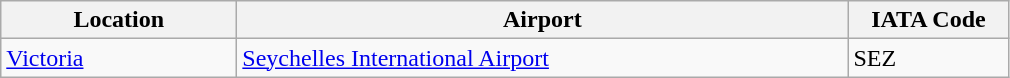<table class="wikitable">
<tr>
<th scope="col" style="width:150px;"><strong>Location</strong></th>
<th scope="col" style="width:400px;"><strong>Airport</strong></th>
<th scope="col" style="width:100px;"><strong>IATA Code</strong></th>
</tr>
<tr>
<td><a href='#'>Victoria</a></td>
<td><a href='#'>Seychelles International Airport</a></td>
<td>SEZ</td>
</tr>
</table>
